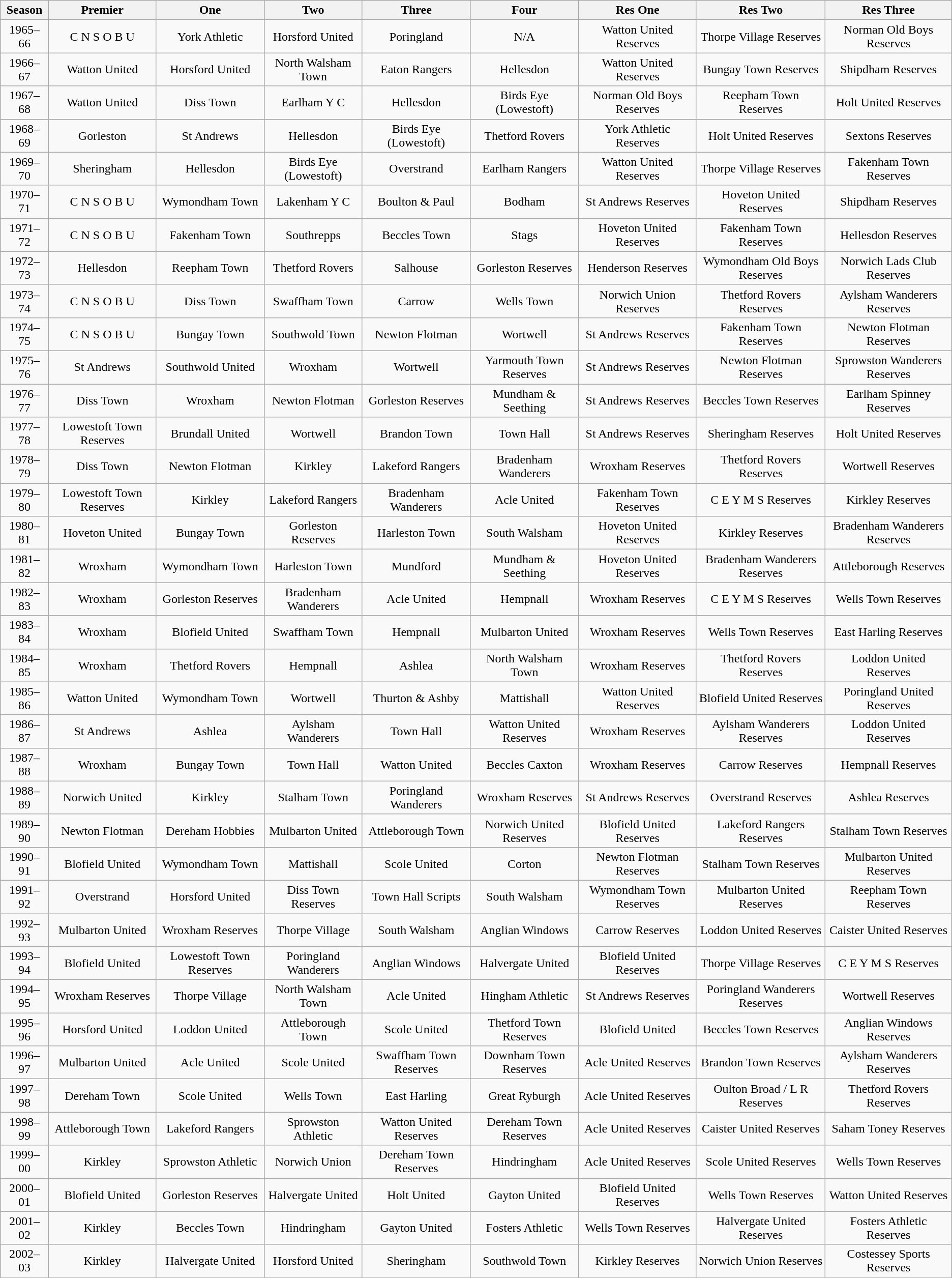<table class="wikitable" style="text-align: center">
<tr>
<th> Season </th>
<th>Premier</th>
<th>One</th>
<th>Two</th>
<th>Three</th>
<th>Four</th>
<th>Res One</th>
<th>Res Two</th>
<th>Res Three</th>
</tr>
<tr>
<td>1965–66</td>
<td>C N S O B U</td>
<td>York Athletic</td>
<td>Horsford United</td>
<td>Poringland</td>
<td>N/A</td>
<td>Watton United Reserves</td>
<td>Thorpe Village Reserves</td>
<td>Norman Old Boys Reserves</td>
</tr>
<tr>
<td>1966–67</td>
<td>Watton United</td>
<td>Horsford United</td>
<td>North Walsham Town</td>
<td>Eaton Rangers</td>
<td>Hellesdon</td>
<td>Watton United Reserves</td>
<td>Bungay Town Reserves</td>
<td>Shipdham Reserves</td>
</tr>
<tr>
<td>1967–68</td>
<td>Watton United</td>
<td>Diss Town</td>
<td>Earlham Y C</td>
<td>Hellesdon</td>
<td>Birds Eye (Lowestoft)</td>
<td>Norman Old Boys Reserves</td>
<td>Reepham Town Reserves</td>
<td>Holt United Reserves</td>
</tr>
<tr>
<td>1968–69</td>
<td>Gorleston</td>
<td>St Andrews</td>
<td>Hellesdon</td>
<td>Birds Eye (Lowestoft)</td>
<td>Thetford Rovers</td>
<td>York Athletic Reserves</td>
<td>Holt United Reserves</td>
<td>Sextons Reserves</td>
</tr>
<tr>
<td>1969–70</td>
<td>Sheringham</td>
<td>Hellesdon</td>
<td>Birds Eye (Lowestoft)</td>
<td>Overstrand</td>
<td>Earlham Rangers</td>
<td>Watton United Reserves</td>
<td>Thorpe Village Reserves</td>
<td>Fakenham Town Reserves</td>
</tr>
<tr>
<td>1970–71</td>
<td>C N S O B U</td>
<td>Wymondham Town</td>
<td>Lakenham Y C</td>
<td>Boulton & Paul</td>
<td>Bodham</td>
<td>St Andrews Reserves</td>
<td>Hoveton United Reserves</td>
<td>Shipdham Reserves</td>
</tr>
<tr>
<td>1971–72</td>
<td>C N S O B U</td>
<td>Fakenham Town</td>
<td>Southrepps</td>
<td>Beccles Town</td>
<td>Stags</td>
<td>Hoveton United Reserves</td>
<td>Fakenham Town Reserves</td>
<td>Hellesdon Reserves</td>
</tr>
<tr>
<td>1972–73</td>
<td>Hellesdon</td>
<td>Reepham Town</td>
<td>Thetford Rovers</td>
<td>Salhouse</td>
<td>Gorleston Reserves</td>
<td>Henderson Reserves</td>
<td>Wymondham Old Boys Reserves</td>
<td>Norwich Lads Club Reserves</td>
</tr>
<tr>
<td>1973–74</td>
<td>C N S O B U</td>
<td>Diss Town</td>
<td>Swaffham Town</td>
<td>Carrow</td>
<td>Wells Town</td>
<td>Norwich Union Reserves</td>
<td>Thetford Rovers Reserves</td>
<td>Aylsham Wanderers Reserves</td>
</tr>
<tr>
<td>1974–75</td>
<td>C N S O B U</td>
<td>Bungay Town</td>
<td>Southwold Town</td>
<td>Newton Flotman</td>
<td>Wortwell</td>
<td>St Andrews Reserves</td>
<td>Fakenham Town Reserves</td>
<td>Newton Flotman Reserves</td>
</tr>
<tr>
<td>1975–76</td>
<td>St Andrews</td>
<td>Southwold United</td>
<td>Wroxham</td>
<td>Wortwell</td>
<td>Yarmouth Town Reserves</td>
<td>St Andrews Reserves</td>
<td>Newton Flotman Reserves</td>
<td>Sprowston Wanderers Reserves</td>
</tr>
<tr>
<td>1976–77</td>
<td>Diss Town</td>
<td>Wroxham</td>
<td>Newton Flotman</td>
<td>Gorleston Reserves</td>
<td>Mundham & Seething</td>
<td>St Andrews Reserves</td>
<td>Beccles Town Reserves</td>
<td>Earlham Spinney Reserves</td>
</tr>
<tr>
<td>1977–78</td>
<td>Lowestoft Town Reserves</td>
<td>Brundall United</td>
<td>Wortwell</td>
<td>Brandon Town</td>
<td>Town Hall</td>
<td>St Andrews Reserves</td>
<td>Sheringham Reserves</td>
<td>Holt United Reserves</td>
</tr>
<tr>
<td>1978–79</td>
<td>Diss Town</td>
<td>Newton Flotman</td>
<td>Kirkley</td>
<td>Lakeford Rangers</td>
<td>Bradenham Wanderers</td>
<td>Wroxham Reserves</td>
<td>Thetford Rovers Reserves</td>
<td>Wortwell Reserves</td>
</tr>
<tr>
<td>1979–80</td>
<td>Lowestoft Town Reserves</td>
<td>Kirkley</td>
<td>Lakeford Rangers</td>
<td>Bradenham Wanderers</td>
<td>Acle United</td>
<td>Fakenham Town Reserves</td>
<td>C E Y M S Reserves</td>
<td>Kirkley Reserves</td>
</tr>
<tr>
<td>1980–81</td>
<td>Hoveton United</td>
<td>Bungay Town</td>
<td>Gorleston Reserves</td>
<td>Harleston Town</td>
<td>South Walsham</td>
<td>Hoveton United Reserves</td>
<td>Kirkley Reserves</td>
<td>Bradenham Wanderers Reserves</td>
</tr>
<tr>
<td>1981–82</td>
<td>Wroxham</td>
<td>Wymondham Town</td>
<td>Harleston Town</td>
<td>Mundford</td>
<td>Mundham & Seething</td>
<td>Hoveton United Reserves</td>
<td>Bradenham Wanderers Reserves</td>
<td>Attleborough Reserves</td>
</tr>
<tr>
<td>1982–83</td>
<td>Wroxham</td>
<td>Gorleston Reserves</td>
<td>Bradenham Wanderers</td>
<td>Acle United</td>
<td>Hempnall</td>
<td>Wroxham Reserves</td>
<td>C E Y M S Reserves</td>
<td>Wells Town Reserves</td>
</tr>
<tr>
<td>1983–84</td>
<td>Wroxham</td>
<td>Blofield United</td>
<td>Swaffham Town</td>
<td>Hempnall</td>
<td>Mulbarton United</td>
<td>Wroxham Reserves</td>
<td>Wells Town Reserves</td>
<td>East Harling Reserves</td>
</tr>
<tr>
<td>1984–85</td>
<td>Wroxham</td>
<td>Thetford Rovers</td>
<td>Hempnall</td>
<td>Ashlea</td>
<td>North Walsham Town</td>
<td>Wroxham Reserves</td>
<td>Thetford Rovers Reserves</td>
<td>Loddon United Reserves</td>
</tr>
<tr>
<td>1985–86</td>
<td>Watton United</td>
<td>Wymondham Town</td>
<td>Wortwell</td>
<td>Thurton & Ashby</td>
<td>Mattishall</td>
<td>Watton United Reserves</td>
<td>Blofield United Reserves</td>
<td>Poringland United Reserves</td>
</tr>
<tr>
<td>1986–87</td>
<td>St Andrews</td>
<td>Ashlea</td>
<td>Aylsham Wanderers</td>
<td>Town Hall</td>
<td>Watton United Reserves</td>
<td>Wroxham Reserves</td>
<td>Aylsham Wanderers Reserves</td>
<td>Loddon United Reserves</td>
</tr>
<tr>
<td>1987–88</td>
<td>Wroxham</td>
<td>Bungay Town</td>
<td>Town Hall</td>
<td>Watton United</td>
<td>Beccles Caxton</td>
<td>Wroxham Reserves</td>
<td>Carrow Reserves</td>
<td>Hempnall Reserves</td>
</tr>
<tr>
<td>1988–89</td>
<td>Norwich United</td>
<td>Kirkley</td>
<td>Stalham Town</td>
<td>Poringland Wanderers</td>
<td>Wroxham Reserves</td>
<td>St Andrews Reserves</td>
<td>Overstrand Reserves</td>
<td>Ashlea Reserves</td>
</tr>
<tr>
<td>1989–90</td>
<td>Newton Flotman</td>
<td>Dereham Hobbies</td>
<td>Mulbarton United</td>
<td>Attleborough Town</td>
<td>Norwich United Reserves</td>
<td>Blofield United Reserves</td>
<td>Lakeford Rangers Reserves</td>
<td>Stalham Town Reserves</td>
</tr>
<tr>
<td>1990–91</td>
<td>Blofield United</td>
<td>Wymondham Town</td>
<td>Mattishall</td>
<td>Scole United</td>
<td>Corton</td>
<td>Newton Flotman Reserves</td>
<td>Stalham Town Reserves</td>
<td>Mulbarton United Reserves</td>
</tr>
<tr>
<td>1991–92</td>
<td>Overstrand</td>
<td>Horsford United</td>
<td>Diss Town Reserves</td>
<td>Town Hall Scripts</td>
<td>South Walsham</td>
<td>Wymondham Town Reserves</td>
<td>Mulbarton United Reserves</td>
<td>Reepham Town Reserves</td>
</tr>
<tr>
<td>1992–93</td>
<td>Mulbarton United</td>
<td>Wroxham Reserves</td>
<td>Thorpe Village</td>
<td>South Walsham</td>
<td>Anglian Windows</td>
<td>Carrow Reserves</td>
<td>Loddon United Reserves</td>
<td>Caister United Reserves</td>
</tr>
<tr>
<td>1993–94</td>
<td>Blofield United</td>
<td>Lowestoft Town Reserves</td>
<td>Poringland Wanderers</td>
<td>Anglian Windows</td>
<td>Halvergate United</td>
<td>Blofield United Reserves</td>
<td>Thorpe Village Reserves</td>
<td>C E Y M S Reserves</td>
</tr>
<tr>
<td>1994–95</td>
<td>Wroxham Reserves</td>
<td>Thorpe Village</td>
<td>North Walsham Town</td>
<td>Acle United</td>
<td>Hingham Athletic</td>
<td>St Andrews Reserves</td>
<td>Poringland Wanderers Reserves</td>
<td>Wortwell Reserves</td>
</tr>
<tr>
<td>1995–96</td>
<td>Horsford United</td>
<td>Loddon United</td>
<td>Attleborough Town</td>
<td>Scole United</td>
<td>Thetford Town Reserves</td>
<td>Blofield United</td>
<td>Beccles Town Reserves</td>
<td>Anglian Windows Reserves</td>
</tr>
<tr>
<td>1996–97</td>
<td>Mulbarton United</td>
<td>Acle United</td>
<td>Scole United</td>
<td>Swaffham Town Reserves</td>
<td>Downham Town Reserves</td>
<td>Acle United Reserves</td>
<td>Brandon Town Reserves</td>
<td>Aylsham Wanderers Reserves</td>
</tr>
<tr>
<td>1997–98</td>
<td>Dereham Town</td>
<td>Scole United</td>
<td>Wells Town</td>
<td>East Harling</td>
<td>Great Ryburgh</td>
<td>Acle United Reserves</td>
<td>Oulton Broad / L R Reserves</td>
<td>Thetford Rovers Reserves</td>
</tr>
<tr>
<td>1998–99</td>
<td>Attleborough Town</td>
<td>Lakeford Rangers</td>
<td>Sprowston Athletic</td>
<td>Watton United Reserves</td>
<td>Dereham Town Reserves</td>
<td>Acle United Reserves</td>
<td>Caister United Reserves</td>
<td>Saham Toney Reserves</td>
</tr>
<tr>
<td>1999–00</td>
<td>Kirkley</td>
<td>Sprowston Athletic</td>
<td>Norwich Union</td>
<td>Dereham Town Reserves</td>
<td>Hindringham</td>
<td>Acle United Reserves</td>
<td>Scole United Reserves</td>
<td>Wells Town Reserves</td>
</tr>
<tr>
<td>2000–01</td>
<td>Blofield United</td>
<td>Gorleston Reserves</td>
<td>Halvergate United</td>
<td>Holt United</td>
<td>Gayton United</td>
<td>Blofield United Reserves</td>
<td>Wells Town Reserves</td>
<td>Watton United Reserves</td>
</tr>
<tr>
<td>2001–02</td>
<td>Kirkley</td>
<td>Beccles Town</td>
<td>Hindringham</td>
<td>Gayton United</td>
<td>Fosters Athletic</td>
<td>Wells Town Reserves</td>
<td>Halvergate United Reserves</td>
<td>Fosters Athletic Reserves</td>
</tr>
<tr>
<td>2002–03</td>
<td>Kirkley</td>
<td>Halvergate United</td>
<td>Horsford United</td>
<td>Sheringham</td>
<td>Southwold Town</td>
<td>Kirkley Reserves</td>
<td>Norwich Union Reserves</td>
<td>Costessey Sports Reserves</td>
</tr>
</table>
